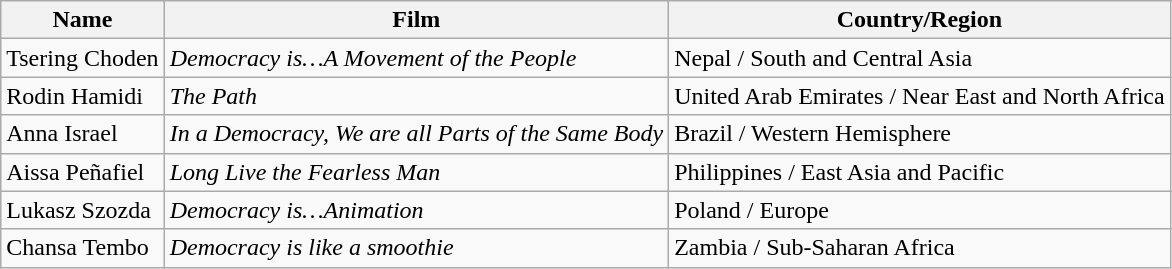<table class="wikitable">
<tr>
<th><strong>Name</strong></th>
<th><strong>Film</strong></th>
<th><strong>Country/Region</strong></th>
</tr>
<tr>
<td>Tsering Choden</td>
<td><em>Democracy is…A Movement of the People</em></td>
<td>Nepal / South and Central Asia</td>
</tr>
<tr>
<td>Rodin Hamidi</td>
<td><em>The Path</em></td>
<td>United Arab Emirates / Near East and North Africa</td>
</tr>
<tr>
<td>Anna Israel</td>
<td><em>In a Democracy, We are all Parts of the Same Body</em></td>
<td>Brazil / Western Hemisphere</td>
</tr>
<tr>
<td>Aissa Peñafiel</td>
<td><em>Long Live the Fearless Man</em></td>
<td>Philippines / East Asia and Pacific</td>
</tr>
<tr>
<td>Lukasz Szozda</td>
<td><em>Democracy is…Animation</em></td>
<td>Poland / Europe</td>
</tr>
<tr>
<td>Chansa Tembo</td>
<td><em>Democracy is like a smoothie</em></td>
<td>Zambia / Sub-Saharan Africa</td>
</tr>
</table>
